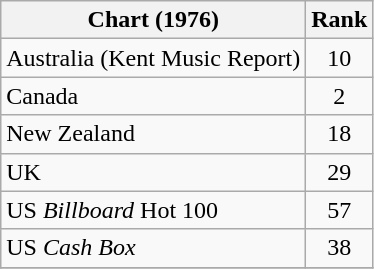<table class="wikitable sortable">
<tr>
<th>Chart (1976)</th>
<th style="text-align:center;">Rank</th>
</tr>
<tr>
<td>Australia (Kent Music Report)</td>
<td style="text-align:center;">10</td>
</tr>
<tr>
<td>Canada</td>
<td style="text-align:center;">2</td>
</tr>
<tr>
<td>New Zealand</td>
<td style="text-align:center;">18</td>
</tr>
<tr>
<td>UK</td>
<td style="text-align:center;">29</td>
</tr>
<tr>
<td>US <em>Billboard</em> Hot 100</td>
<td style="text-align:center;">57</td>
</tr>
<tr>
<td>US <em>Cash Box</em></td>
<td style="text-align:center;">38</td>
</tr>
<tr>
</tr>
</table>
